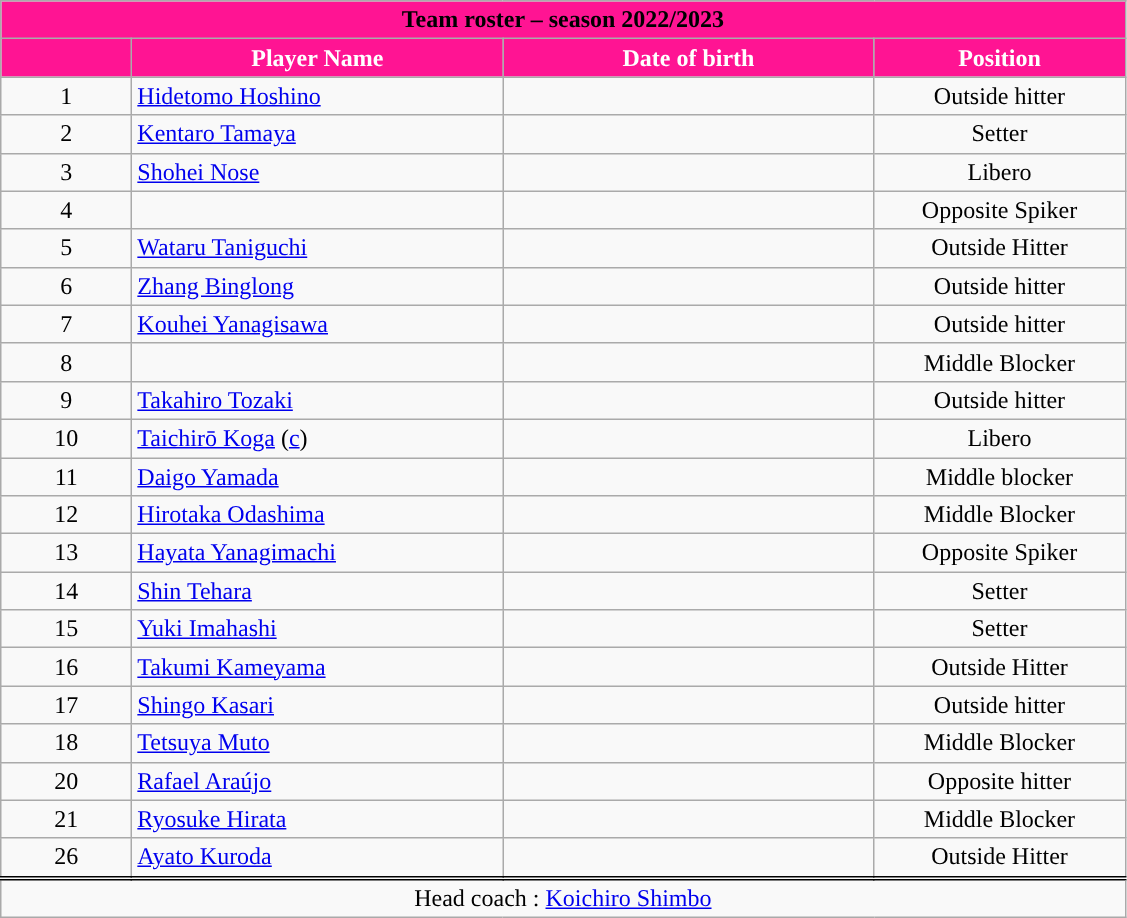<table class="wikitable collapsible collapsed  " style="text-align:center">
<tr>
<th style=background:#FF1493 colspan=7><span>  Team roster – season 2022/2023</span></th>
</tr>
<tr>
<th style="width:5em; color:white; background-color:#FF1493"></th>
<th style="width:15em; color:white; background-color:#FF1493">Player Name</th>
<th style="width:15em; color:white; background-color:#FF1493">Date of birth</th>
<th style="width:10em; color:white; background-color:#FF1493">Position</th>
</tr>
<tr>
<td>1</td>
<td align=left> <a href='#'>Hidetomo Hoshino</a></td>
<td align=right></td>
<td>Outside hitter</td>
</tr>
<tr>
<td>2</td>
<td align=left> <a href='#'>Kentaro Tamaya</a></td>
<td align=right></td>
<td>Setter</td>
</tr>
<tr>
<td>3</td>
<td align=left> <a href='#'>Shohei Nose</a></td>
<td align=right></td>
<td>Libero</td>
</tr>
<tr>
<td>4</td>
<td align=left> </td>
<td align=right></td>
<td>Opposite Spiker</td>
</tr>
<tr>
<td>5</td>
<td align=left> <a href='#'>Wataru Taniguchi</a></td>
<td align=right></td>
<td>Outside Hitter</td>
</tr>
<tr>
<td>6</td>
<td align=left> <a href='#'>Zhang Binglong</a></td>
<td align=right></td>
<td>Outside hitter</td>
</tr>
<tr>
<td>7</td>
<td align=left> <a href='#'>Kouhei Yanagisawa</a></td>
<td align=right></td>
<td>Outside hitter</td>
</tr>
<tr>
<td>8</td>
<td align=left> </td>
<td align=right></td>
<td>Middle Blocker</td>
</tr>
<tr>
<td>9</td>
<td align=left> <a href='#'>Takahiro Tozaki</a></td>
<td align=right></td>
<td>Outside hitter</td>
</tr>
<tr>
<td>10</td>
<td align=left> <a href='#'>Taichirō Koga</a> (<a href='#'>c</a>)</td>
<td align=right></td>
<td>Libero</td>
</tr>
<tr>
<td>11</td>
<td align=left> <a href='#'>Daigo Yamada</a></td>
<td align=right></td>
<td>Middle blocker</td>
</tr>
<tr>
<td>12</td>
<td align=left> <a href='#'>Hirotaka Odashima</a></td>
<td align=right></td>
<td>Middle Blocker</td>
</tr>
<tr>
<td>13</td>
<td align=left> <a href='#'>Hayata Yanagimachi</a></td>
<td align=right></td>
<td>Opposite Spiker</td>
</tr>
<tr>
<td>14</td>
<td align=left> <a href='#'>Shin Tehara</a></td>
<td align=right></td>
<td>Setter</td>
</tr>
<tr>
<td>15</td>
<td align=left> <a href='#'>Yuki Imahashi</a> </td>
<td align=right></td>
<td>Setter</td>
</tr>
<tr>
<td>16</td>
<td align=left> <a href='#'>Takumi Kameyama</a> </td>
<td align=right></td>
<td>Outside Hitter</td>
</tr>
<tr>
<td>17</td>
<td align=left> <a href='#'>Shingo Kasari </a></td>
<td align=right></td>
<td>Outside hitter</td>
</tr>
<tr>
<td>18</td>
<td align=left> <a href='#'>Tetsuya Muto</a></td>
<td align=right></td>
<td>Middle Blocker</td>
</tr>
<tr>
<td>20</td>
<td align=left> <a href='#'>Rafael Araújo</a></td>
<td align=right></td>
<td>Opposite hitter</td>
</tr>
<tr>
<td>21</td>
<td align=left> <a href='#'>Ryosuke Hirata</a></td>
<td align=right></td>
<td>Middle Blocker</td>
</tr>
<tr>
<td>26</td>
<td align=left> <a href='#'>Ayato Kuroda</a></td>
<td align=right></td>
<td>Outside Hitter</td>
</tr>
<tr>
<td style="border-top:double;" colspan=4>Head coach :  <a href='#'>Koichiro Shimbo</a></td>
</tr>
</table>
